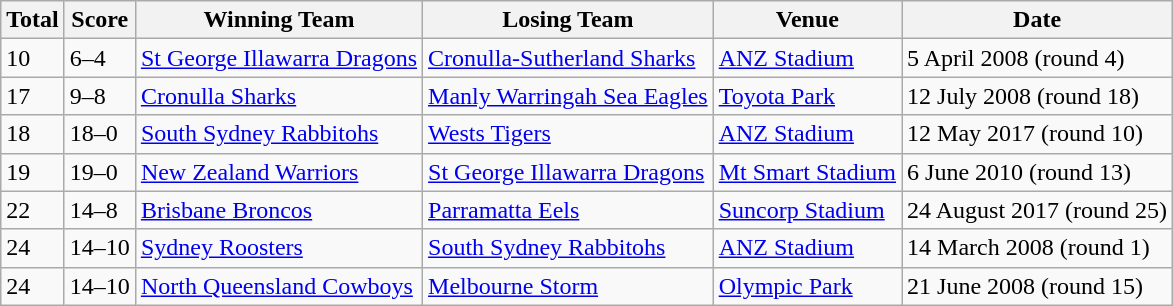<table class="wikitable">
<tr>
<th>Total</th>
<th>Score</th>
<th>Winning Team</th>
<th>Losing Team</th>
<th>Venue</th>
<th>Date</th>
</tr>
<tr>
<td>10</td>
<td>6–4</td>
<td> <a href='#'>St George Illawarra Dragons</a></td>
<td> <a href='#'>Cronulla-Sutherland Sharks</a></td>
<td><a href='#'>ANZ Stadium</a></td>
<td>5 April 2008 (round 4)</td>
</tr>
<tr>
<td>17</td>
<td>9–8</td>
<td> <a href='#'>Cronulla Sharks</a></td>
<td> <a href='#'>Manly Warringah Sea Eagles</a></td>
<td><a href='#'>Toyota Park</a></td>
<td>12 July 2008 (round 18)</td>
</tr>
<tr>
<td>18</td>
<td>18–0</td>
<td> <a href='#'>South Sydney Rabbitohs</a></td>
<td> <a href='#'>Wests Tigers</a></td>
<td><a href='#'>ANZ Stadium</a></td>
<td>12 May 2017 (round 10)</td>
</tr>
<tr>
<td>19</td>
<td>19–0</td>
<td> <a href='#'>New Zealand Warriors</a></td>
<td> <a href='#'>St George Illawarra Dragons</a></td>
<td><a href='#'>Mt Smart Stadium</a></td>
<td>6 June 2010 (round 13)</td>
</tr>
<tr>
<td>22</td>
<td>14–8</td>
<td> <a href='#'>Brisbane Broncos</a></td>
<td> <a href='#'>Parramatta Eels</a></td>
<td><a href='#'>Suncorp Stadium</a></td>
<td>24 August 2017 (round 25)</td>
</tr>
<tr>
<td>24</td>
<td>14–10</td>
<td> <a href='#'>Sydney Roosters</a></td>
<td> <a href='#'>South Sydney Rabbitohs</a></td>
<td><a href='#'>ANZ Stadium</a></td>
<td>14 March 2008 (round 1)</td>
</tr>
<tr>
<td>24</td>
<td>14–10</td>
<td> <a href='#'>North Queensland Cowboys</a></td>
<td> <a href='#'>Melbourne Storm</a></td>
<td><a href='#'>Olympic Park</a></td>
<td>21 June 2008 (round 15)</td>
</tr>
</table>
